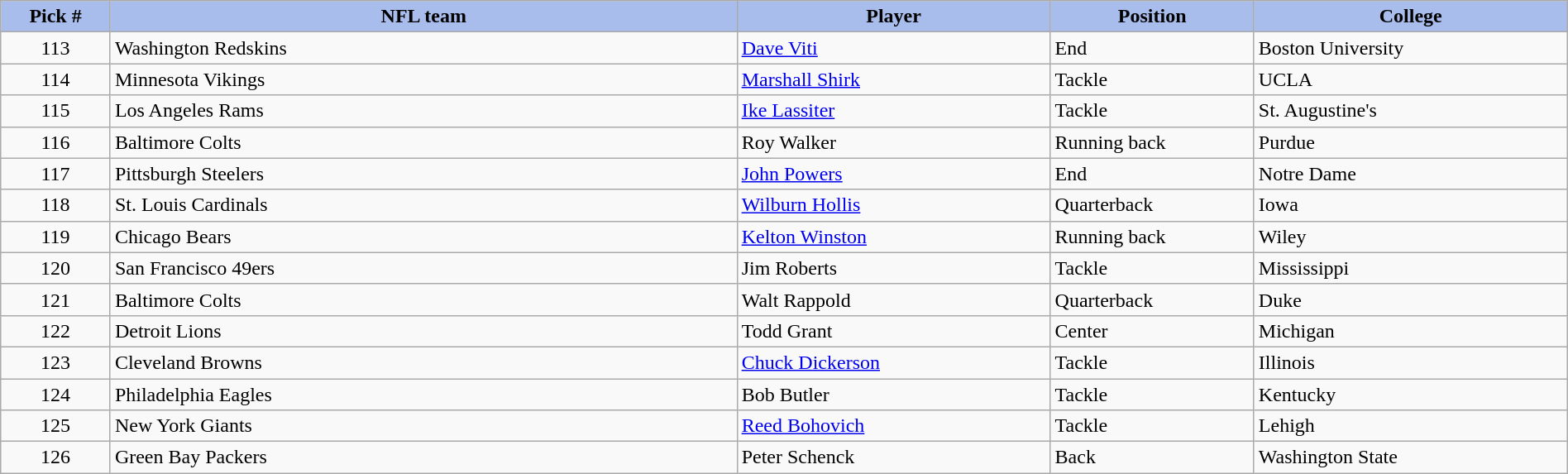<table class="wikitable sortable sortable" style="width: 100%">
<tr>
<th style="background:#a8bdec; width:7%;">Pick #</th>
<th style="width:40%; background:#a8bdec;">NFL team</th>
<th style="width:20%; background:#a8bdec;">Player</th>
<th style="width:13%; background:#a8bdec;">Position</th>
<th style="background:#A8BDEC;">College</th>
</tr>
<tr>
<td align=center>113</td>
<td>Washington Redskins</td>
<td><a href='#'>Dave Viti</a></td>
<td>End</td>
<td>Boston University</td>
</tr>
<tr>
<td align=center>114</td>
<td>Minnesota Vikings</td>
<td><a href='#'>Marshall Shirk</a></td>
<td>Tackle</td>
<td>UCLA</td>
</tr>
<tr>
<td align=center>115</td>
<td>Los Angeles Rams</td>
<td><a href='#'>Ike Lassiter</a></td>
<td>Tackle</td>
<td>St. Augustine's</td>
</tr>
<tr>
<td align=center>116</td>
<td>Baltimore Colts</td>
<td>Roy Walker</td>
<td>Running back</td>
<td>Purdue</td>
</tr>
<tr>
<td align=center>117</td>
<td>Pittsburgh Steelers</td>
<td><a href='#'>John Powers</a></td>
<td>End</td>
<td>Notre Dame</td>
</tr>
<tr>
<td align=center>118</td>
<td>St. Louis Cardinals</td>
<td><a href='#'>Wilburn Hollis</a></td>
<td>Quarterback</td>
<td>Iowa</td>
</tr>
<tr>
<td align=center>119</td>
<td>Chicago Bears</td>
<td><a href='#'>Kelton Winston</a></td>
<td>Running back</td>
<td>Wiley</td>
</tr>
<tr>
<td align=center>120</td>
<td>San Francisco 49ers</td>
<td>Jim Roberts</td>
<td>Tackle</td>
<td>Mississippi</td>
</tr>
<tr>
<td align=center>121</td>
<td>Baltimore Colts</td>
<td>Walt Rappold</td>
<td>Quarterback</td>
<td>Duke</td>
</tr>
<tr>
<td align=center>122</td>
<td>Detroit Lions</td>
<td>Todd Grant</td>
<td>Center</td>
<td>Michigan</td>
</tr>
<tr>
<td align=center>123</td>
<td>Cleveland Browns</td>
<td><a href='#'>Chuck Dickerson</a></td>
<td>Tackle</td>
<td>Illinois</td>
</tr>
<tr>
<td align=center>124</td>
<td>Philadelphia Eagles</td>
<td>Bob Butler</td>
<td>Tackle</td>
<td>Kentucky</td>
</tr>
<tr>
<td align=center>125</td>
<td>New York Giants</td>
<td><a href='#'>Reed Bohovich</a></td>
<td>Tackle</td>
<td>Lehigh</td>
</tr>
<tr>
<td align=center>126</td>
<td>Green Bay Packers</td>
<td>Peter Schenck</td>
<td>Back</td>
<td>Washington State</td>
</tr>
</table>
